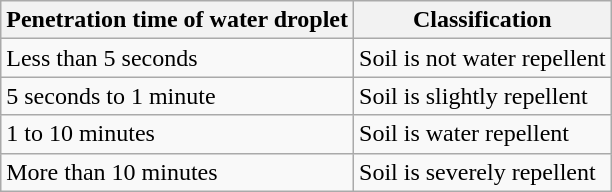<table class="wikitable">
<tr>
<th>Penetration time of water droplet</th>
<th>Classification</th>
</tr>
<tr>
<td>Less than 5 seconds</td>
<td>Soil is not water repellent</td>
</tr>
<tr>
<td>5 seconds to 1 minute</td>
<td>Soil is slightly repellent</td>
</tr>
<tr>
<td>1 to 10 minutes</td>
<td>Soil is water repellent</td>
</tr>
<tr>
<td>More than 10 minutes</td>
<td>Soil is severely repellent</td>
</tr>
</table>
